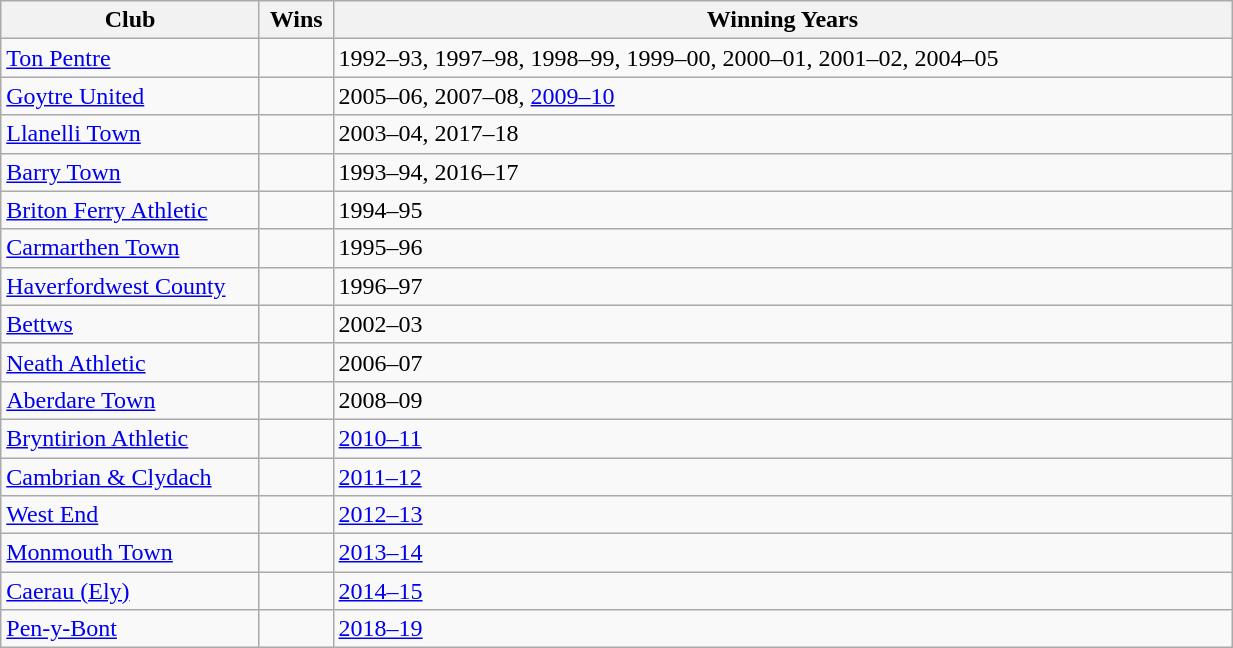<table class="wikitable sortable" style="width:65%">
<tr>
<th style="width:21%;">Club</th>
<th style="width:6%;">Wins</th>
<th>Winning Years</th>
</tr>
<tr>
<td><a href='#'>Ton Pentre</a></td>
<td></td>
<td>1992–93, 1997–98, 1998–99, 1999–00, 2000–01, 2001–02, 2004–05</td>
</tr>
<tr>
<td><a href='#'>Goytre United</a></td>
<td></td>
<td>2005–06, 2007–08, <a href='#'>2009–10</a></td>
</tr>
<tr>
<td><a href='#'>Llanelli Town</a></td>
<td></td>
<td>2003–04, 2017–18</td>
</tr>
<tr>
<td><a href='#'>Barry Town</a></td>
<td></td>
<td>1993–94, 2016–17</td>
</tr>
<tr>
<td><a href='#'>Briton Ferry Athletic</a></td>
<td></td>
<td>1994–95</td>
</tr>
<tr>
<td><a href='#'>Carmarthen Town</a></td>
<td></td>
<td>1995–96</td>
</tr>
<tr>
<td><a href='#'>Haverfordwest County</a></td>
<td></td>
<td>1996–97</td>
</tr>
<tr>
<td><a href='#'>Bettws</a></td>
<td></td>
<td>2002–03</td>
</tr>
<tr>
<td><a href='#'>Neath Athletic</a></td>
<td></td>
<td>2006–07</td>
</tr>
<tr>
<td><a href='#'>Aberdare Town</a></td>
<td></td>
<td>2008–09</td>
</tr>
<tr>
<td><a href='#'>Bryntirion Athletic</a></td>
<td></td>
<td><a href='#'>2010–11</a></td>
</tr>
<tr>
<td><a href='#'>Cambrian & Clydach</a></td>
<td></td>
<td><a href='#'>2011–12</a></td>
</tr>
<tr>
<td><a href='#'>West End</a></td>
<td></td>
<td><a href='#'>2012–13</a></td>
</tr>
<tr>
<td><a href='#'>Monmouth Town</a></td>
<td></td>
<td><a href='#'>2013–14</a></td>
</tr>
<tr>
<td><a href='#'>Caerau (Ely)</a></td>
<td></td>
<td><a href='#'>2014–15</a></td>
</tr>
<tr>
<td><a href='#'>Pen-y-Bont</a></td>
<td></td>
<td><a href='#'>2018–19</a></td>
</tr>
</table>
